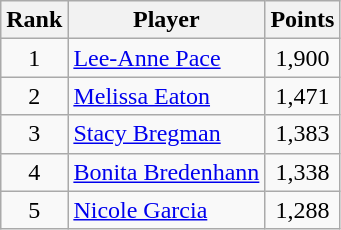<table class="wikitable">
<tr>
<th>Rank</th>
<th>Player</th>
<th>Points</th>
</tr>
<tr>
<td align=center>1</td>
<td> <a href='#'>Lee-Anne Pace</a></td>
<td align=center>1,900</td>
</tr>
<tr>
<td align=center>2</td>
<td> <a href='#'>Melissa Eaton</a></td>
<td align=center>1,471</td>
</tr>
<tr>
<td align=center>3</td>
<td> <a href='#'>Stacy Bregman</a></td>
<td align=center>1,383</td>
</tr>
<tr>
<td align=center>4</td>
<td> <a href='#'>Bonita Bredenhann </a></td>
<td align=center>1,338</td>
</tr>
<tr>
<td align=center>5</td>
<td> <a href='#'>Nicole Garcia</a></td>
<td align=center>1,288</td>
</tr>
</table>
